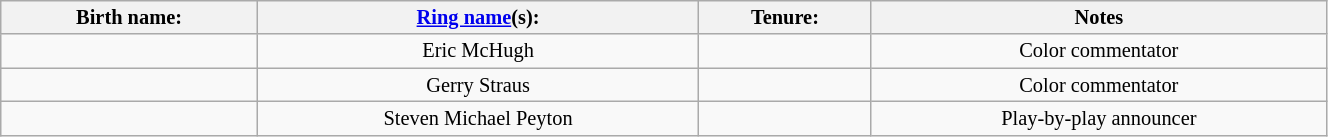<table class="sortable wikitable" style="font-size:85%; text-align:center; width:70%;">
<tr>
<th>Birth name:</th>
<th><a href='#'>Ring name</a>(s):</th>
<th>Tenure:</th>
<th>Notes</th>
</tr>
<tr>
<td></td>
<td>Eric McHugh</td>
<td sort></td>
<td>Color commentator</td>
</tr>
<tr>
<td></td>
<td>Gerry Straus</td>
<td sort></td>
<td>Color commentator</td>
</tr>
<tr>
<td></td>
<td>Steven Michael Peyton</td>
<td sort></td>
<td>Play-by-play announcer</td>
</tr>
</table>
